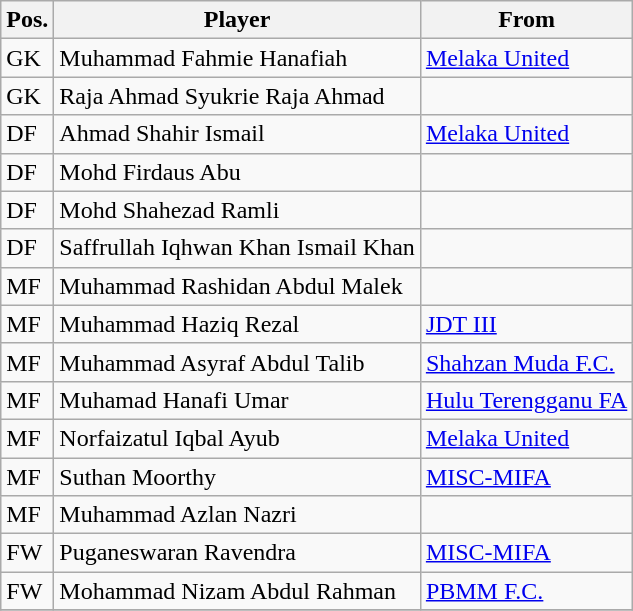<table class="wikitable sortable">
<tr>
<th>Pos.</th>
<th>Player</th>
<th>From</th>
</tr>
<tr>
<td>GK</td>
<td> Muhammad Fahmie Hanafiah</td>
<td> <a href='#'>Melaka United</a></td>
</tr>
<tr>
<td>GK</td>
<td> Raja Ahmad Syukrie Raja Ahmad</td>
<td></td>
</tr>
<tr>
<td>DF</td>
<td> Ahmad Shahir Ismail</td>
<td> <a href='#'>Melaka United</a></td>
</tr>
<tr>
<td>DF</td>
<td> Mohd Firdaus Abu</td>
<td></td>
</tr>
<tr>
<td>DF</td>
<td> Mohd Shahezad Ramli</td>
<td></td>
</tr>
<tr>
<td>DF</td>
<td> Saffrullah Iqhwan Khan Ismail Khan</td>
<td></td>
</tr>
<tr>
<td>MF</td>
<td> Muhammad Rashidan Abdul Malek</td>
<td></td>
</tr>
<tr>
<td>MF</td>
<td> Muhammad Haziq Rezal</td>
<td> <a href='#'>JDT III</a></td>
</tr>
<tr>
<td>MF</td>
<td> Muhammad Asyraf Abdul Talib</td>
<td> <a href='#'>Shahzan Muda F.C.</a></td>
</tr>
<tr>
<td>MF</td>
<td> Muhamad Hanafi Umar</td>
<td> <a href='#'>Hulu Terengganu FA</a></td>
</tr>
<tr>
<td>MF</td>
<td> Norfaizatul Iqbal Ayub</td>
<td> <a href='#'>Melaka United</a></td>
</tr>
<tr>
<td>MF</td>
<td> Suthan Moorthy</td>
<td> <a href='#'>MISC-MIFA</a></td>
</tr>
<tr>
<td>MF</td>
<td> Muhammad Azlan Nazri</td>
<td></td>
</tr>
<tr>
<td>FW</td>
<td> Puganeswaran Ravendra</td>
<td> <a href='#'>MISC-MIFA</a></td>
</tr>
<tr>
<td>FW</td>
<td> Mohammad Nizam Abdul Rahman</td>
<td> <a href='#'>PBMM F.C.</a></td>
</tr>
<tr>
</tr>
</table>
